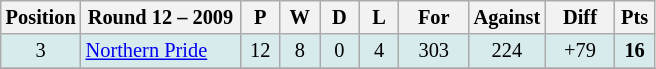<table class="wikitable" style="text-align:center; font-size:85%;">
<tr>
<th width=40 abbr="Position">Position</th>
<th width=100>Round 12 – 2009</th>
<th width=20 abbr="Played">P</th>
<th width=20 abbr="Won">W</th>
<th width=20 abbr="Drawn">D</th>
<th width=20 abbr="Lost">L</th>
<th width=40 abbr="Points for">For</th>
<th width=40 abbr="Points against">Against</th>
<th width=40 abbr="Points difference">Diff</th>
<th width=20 abbr="Points">Pts</th>
</tr>
<tr style="background: #d7ebed;">
<td>3</td>
<td style="text-align:left;"> <a href='#'>Northern Pride</a></td>
<td>12</td>
<td>8</td>
<td>0</td>
<td>4</td>
<td>303</td>
<td>224</td>
<td>+79</td>
<td><strong>16</strong></td>
</tr>
<tr>
</tr>
</table>
